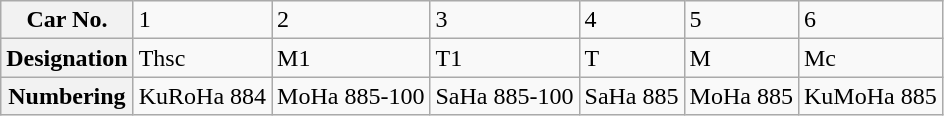<table class="wikitable">
<tr>
<th>Car No.</th>
<td>1</td>
<td>2</td>
<td>3</td>
<td>4</td>
<td>5</td>
<td>6</td>
</tr>
<tr>
<th>Designation</th>
<td>Thsc</td>
<td>M1</td>
<td>T1</td>
<td>T</td>
<td>M</td>
<td>Mc</td>
</tr>
<tr>
<th>Numbering</th>
<td>KuRoHa 884</td>
<td>MoHa 885-100</td>
<td>SaHa 885-100</td>
<td>SaHa 885</td>
<td>MoHa 885</td>
<td>KuMoHa 885</td>
</tr>
</table>
